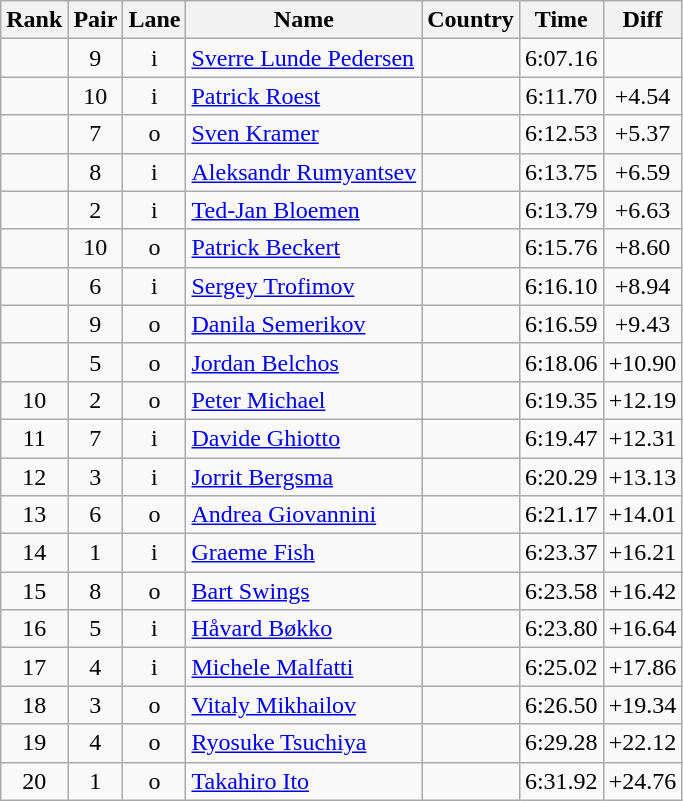<table class="wikitable sortable" style="text-align:center">
<tr>
<th>Rank</th>
<th>Pair</th>
<th>Lane</th>
<th>Name</th>
<th>Country</th>
<th>Time</th>
<th>Diff</th>
</tr>
<tr>
<td></td>
<td>9</td>
<td>i</td>
<td align=left><a href='#'>Sverre Lunde Pedersen</a></td>
<td align=left></td>
<td>6:07.16</td>
<td></td>
</tr>
<tr>
<td></td>
<td>10</td>
<td>i</td>
<td align=left><a href='#'>Patrick Roest</a></td>
<td align=left></td>
<td>6:11.70</td>
<td>+4.54</td>
</tr>
<tr>
<td></td>
<td>7</td>
<td>o</td>
<td align=left><a href='#'>Sven Kramer</a></td>
<td align=left></td>
<td>6:12.53</td>
<td>+5.37</td>
</tr>
<tr>
<td></td>
<td>8</td>
<td>i</td>
<td align=left><a href='#'>Aleksandr Rumyantsev</a></td>
<td align=left></td>
<td>6:13.75</td>
<td>+6.59</td>
</tr>
<tr>
<td></td>
<td>2</td>
<td>i</td>
<td align=left><a href='#'>Ted-Jan Bloemen</a></td>
<td align=left></td>
<td>6:13.79</td>
<td>+6.63</td>
</tr>
<tr>
<td></td>
<td>10</td>
<td>o</td>
<td align=left><a href='#'>Patrick Beckert</a></td>
<td align=left></td>
<td>6:15.76</td>
<td>+8.60</td>
</tr>
<tr>
<td></td>
<td>6</td>
<td>i</td>
<td align=left><a href='#'>Sergey Trofimov</a></td>
<td align=left></td>
<td>6:16.10</td>
<td>+8.94</td>
</tr>
<tr>
<td></td>
<td>9</td>
<td>o</td>
<td align=left><a href='#'>Danila Semerikov</a></td>
<td align=left></td>
<td>6:16.59</td>
<td>+9.43</td>
</tr>
<tr>
<td></td>
<td>5</td>
<td>o</td>
<td align=left><a href='#'>Jordan Belchos</a></td>
<td align=left></td>
<td>6:18.06</td>
<td>+10.90</td>
</tr>
<tr>
<td>10</td>
<td>2</td>
<td>o</td>
<td align=left><a href='#'>Peter Michael</a></td>
<td align=left></td>
<td>6:19.35</td>
<td>+12.19</td>
</tr>
<tr>
<td>11</td>
<td>7</td>
<td>i</td>
<td align=left><a href='#'>Davide Ghiotto</a></td>
<td align=left></td>
<td>6:19.47</td>
<td>+12.31</td>
</tr>
<tr>
<td>12</td>
<td>3</td>
<td>i</td>
<td align=left><a href='#'>Jorrit Bergsma</a></td>
<td align=left></td>
<td>6:20.29</td>
<td>+13.13</td>
</tr>
<tr>
<td>13</td>
<td>6</td>
<td>o</td>
<td align=left><a href='#'>Andrea Giovannini</a></td>
<td align=left></td>
<td>6:21.17</td>
<td>+14.01</td>
</tr>
<tr>
<td>14</td>
<td>1</td>
<td>i</td>
<td align=left><a href='#'>Graeme Fish</a></td>
<td align=left></td>
<td>6:23.37</td>
<td>+16.21</td>
</tr>
<tr>
<td>15</td>
<td>8</td>
<td>o</td>
<td align=left><a href='#'>Bart Swings</a></td>
<td align=left></td>
<td>6:23.58</td>
<td>+16.42</td>
</tr>
<tr>
<td>16</td>
<td>5</td>
<td>i</td>
<td align=left><a href='#'>Håvard Bøkko</a></td>
<td align=left></td>
<td>6:23.80</td>
<td>+16.64</td>
</tr>
<tr>
<td>17</td>
<td>4</td>
<td>i</td>
<td align=left><a href='#'>Michele Malfatti</a></td>
<td align=left></td>
<td>6:25.02</td>
<td>+17.86</td>
</tr>
<tr>
<td>18</td>
<td>3</td>
<td>o</td>
<td align=left><a href='#'>Vitaly Mikhailov</a></td>
<td align=left></td>
<td>6:26.50</td>
<td>+19.34</td>
</tr>
<tr>
<td>19</td>
<td>4</td>
<td>o</td>
<td align=left><a href='#'>Ryosuke Tsuchiya</a></td>
<td align=left></td>
<td>6:29.28</td>
<td>+22.12</td>
</tr>
<tr>
<td>20</td>
<td>1</td>
<td>o</td>
<td align=left><a href='#'>Takahiro Ito</a></td>
<td align=left></td>
<td>6:31.92</td>
<td>+24.76</td>
</tr>
</table>
